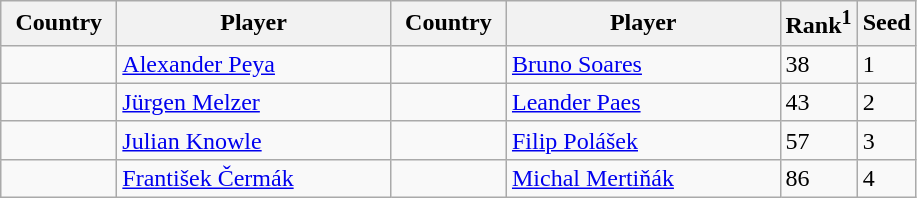<table class="sortable wikitable">
<tr>
<th width="70">Country</th>
<th width="175">Player</th>
<th width="70">Country</th>
<th width="175">Player</th>
<th>Rank<sup>1</sup></th>
<th>Seed</th>
</tr>
<tr>
<td></td>
<td><a href='#'>Alexander Peya</a></td>
<td></td>
<td><a href='#'>Bruno Soares</a></td>
<td>38</td>
<td>1</td>
</tr>
<tr>
<td></td>
<td><a href='#'>Jürgen Melzer</a></td>
<td></td>
<td><a href='#'>Leander Paes</a></td>
<td>43</td>
<td>2</td>
</tr>
<tr>
<td></td>
<td><a href='#'>Julian Knowle</a></td>
<td></td>
<td><a href='#'>Filip Polášek</a></td>
<td>57</td>
<td>3</td>
</tr>
<tr>
<td></td>
<td><a href='#'>František Čermák</a></td>
<td></td>
<td><a href='#'>Michal Mertiňák</a></td>
<td>86</td>
<td>4</td>
</tr>
</table>
